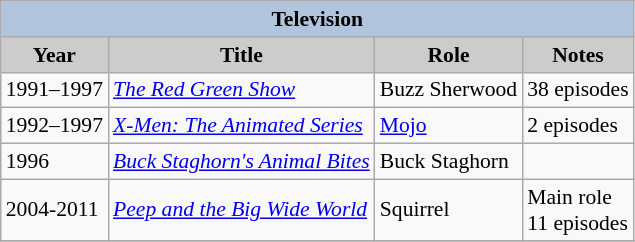<table class="wikitable" style="font-size:90%">
<tr style="text-align:center;">
<th colspan=4 style="background:#B0C4DE;">Television</th>
</tr>
<tr style="text-align:center;">
<th style="background:#ccc;">Year</th>
<th style="background:#ccc;">Title</th>
<th style="background:#ccc;">Role</th>
<th style="background:#ccc;">Notes</th>
</tr>
<tr>
<td>1991–1997</td>
<td><em><a href='#'>The Red Green Show</a></em></td>
<td>Buzz Sherwood</td>
<td>38 episodes</td>
</tr>
<tr>
<td>1992–1997</td>
<td><em><a href='#'>X-Men: The Animated Series</a></em></td>
<td><a href='#'>Mojo</a></td>
<td>2 episodes</td>
</tr>
<tr>
<td>1996</td>
<td><em><a href='#'>Buck Staghorn's Animal Bites</a></em></td>
<td>Buck Staghorn</td>
<td></td>
</tr>
<tr>
<td>2004-2011</td>
<td><em><a href='#'>Peep and the Big Wide World</a></em></td>
<td>Squirrel</td>
<td>Main role<br> 11 episodes</td>
</tr>
<tr>
</tr>
</table>
